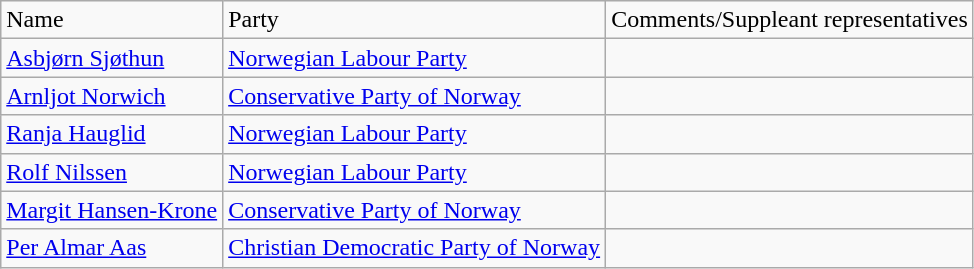<table class="wikitable">
<tr>
<td>Name</td>
<td>Party</td>
<td>Comments/Suppleant representatives</td>
</tr>
<tr>
<td><a href='#'>Asbjørn Sjøthun</a></td>
<td><a href='#'>Norwegian Labour Party</a></td>
<td></td>
</tr>
<tr>
<td><a href='#'>Arnljot Norwich</a></td>
<td><a href='#'>Conservative Party of Norway</a></td>
<td></td>
</tr>
<tr>
<td><a href='#'>Ranja Hauglid</a></td>
<td><a href='#'>Norwegian Labour Party</a></td>
<td></td>
</tr>
<tr>
<td><a href='#'>Rolf Nilssen</a></td>
<td><a href='#'>Norwegian Labour Party</a></td>
<td></td>
</tr>
<tr>
<td><a href='#'>Margit Hansen-Krone</a></td>
<td><a href='#'>Conservative Party of Norway</a></td>
<td></td>
</tr>
<tr>
<td><a href='#'>Per Almar Aas</a></td>
<td><a href='#'>Christian Democratic Party of Norway</a></td>
<td></td>
</tr>
</table>
